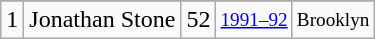<table class="wikitable">
<tr>
</tr>
<tr>
<td>1</td>
<td>Jonathan Stone</td>
<td>52</td>
<td style="font-size:80%;"><a href='#'>1991–92</a></td>
<td style="font-size:80%;">Brooklyn</td>
</tr>
</table>
